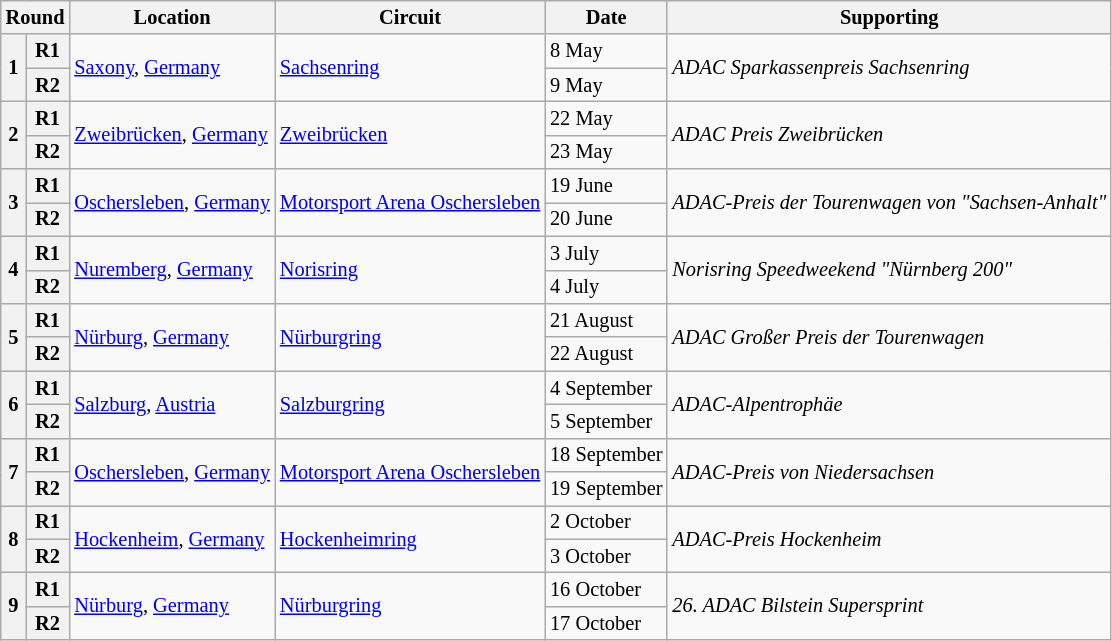<table class="wikitable" style="font-size: 85%;">
<tr>
<th colspan=2>Round</th>
<th>Location</th>
<th>Circuit</th>
<th>Date</th>
<th>Supporting</th>
</tr>
<tr>
<th rowspan=2>1</th>
<th>R1</th>
<td rowspan=2><a href='#'>Saxony</a>, <a href='#'>Germany</a></td>
<td rowspan=2><a href='#'>Sachsenring</a></td>
<td>8 May</td>
<td rowspan=2><em>ADAC Sparkassenpreis Sachsenring</em></td>
</tr>
<tr>
<th>R2</th>
<td>9 May</td>
</tr>
<tr>
<th rowspan=2>2</th>
<th>R1</th>
<td rowspan=2><a href='#'>Zweibrücken</a>, <a href='#'>Germany</a></td>
<td rowspan=2><a href='#'>Zweibrücken</a></td>
<td>22 May</td>
<td rowspan=2><em>ADAC Preis Zweibrücken</em></td>
</tr>
<tr>
<th>R2</th>
<td>23 May</td>
</tr>
<tr>
<th rowspan=2>3</th>
<th>R1</th>
<td rowspan=2><a href='#'>Oschersleben</a>, <a href='#'>Germany</a></td>
<td rowspan=2><a href='#'>Motorsport Arena Oschersleben</a></td>
<td>19 June</td>
<td rowspan=2><em>	ADAC-Preis der Tourenwagen von "Sachsen-Anhalt"</em></td>
</tr>
<tr>
<th>R2</th>
<td>20 June</td>
</tr>
<tr>
<th rowspan=2>4</th>
<th>R1</th>
<td rowspan=2><a href='#'>Nuremberg</a>, <a href='#'>Germany</a></td>
<td rowspan=2><a href='#'>Norisring</a></td>
<td>3 July</td>
<td rowspan=2><em>Norisring Speedweekend "Nürnberg 200"</em></td>
</tr>
<tr>
<th>R2</th>
<td>4 July</td>
</tr>
<tr>
<th rowspan=2>5</th>
<th>R1</th>
<td rowspan=2><a href='#'>Nürburg</a>, <a href='#'>Germany</a></td>
<td rowspan=2><a href='#'>Nürburgring</a></td>
<td>21 August</td>
<td rowspan=2><em>ADAC Großer Preis der Tourenwagen</em></td>
</tr>
<tr>
<th>R2</th>
<td>22 August</td>
</tr>
<tr>
<th rowspan=2>6</th>
<th>R1</th>
<td rowspan=2><a href='#'>Salzburg</a>, <a href='#'>Austria</a></td>
<td rowspan=2><a href='#'>Salzburgring</a></td>
<td>4 September</td>
<td rowspan=2><em>ADAC-Alpentrophäe</em></td>
</tr>
<tr>
<th>R2</th>
<td>5 September</td>
</tr>
<tr>
<th rowspan=2>7</th>
<th>R1</th>
<td rowspan=2><a href='#'>Oschersleben</a>, <a href='#'>Germany</a></td>
<td rowspan=2><a href='#'>Motorsport Arena Oschersleben</a></td>
<td>18 September</td>
<td rowspan=2><em>ADAC-Preis von Niedersachsen</em></td>
</tr>
<tr>
<th>R2</th>
<td>19 September</td>
</tr>
<tr>
<th rowspan=2>8</th>
<th>R1</th>
<td rowspan=2><a href='#'>Hockenheim</a>, <a href='#'>Germany</a></td>
<td rowspan=2><a href='#'>Hockenheimring</a></td>
<td>2 October</td>
<td rowspan=2><em>ADAC-Preis Hockenheim</em></td>
</tr>
<tr>
<th>R2</th>
<td>3 October</td>
</tr>
<tr>
<th rowspan=2>9</th>
<th>R1</th>
<td rowspan=2><a href='#'>Nürburg</a>, <a href='#'>Germany</a></td>
<td rowspan=2><a href='#'>Nürburgring</a></td>
<td>16 October</td>
<td rowspan=2><em>26. ADAC Bilstein Supersprint</em></td>
</tr>
<tr>
<th>R2</th>
<td>17 October</td>
</tr>
</table>
